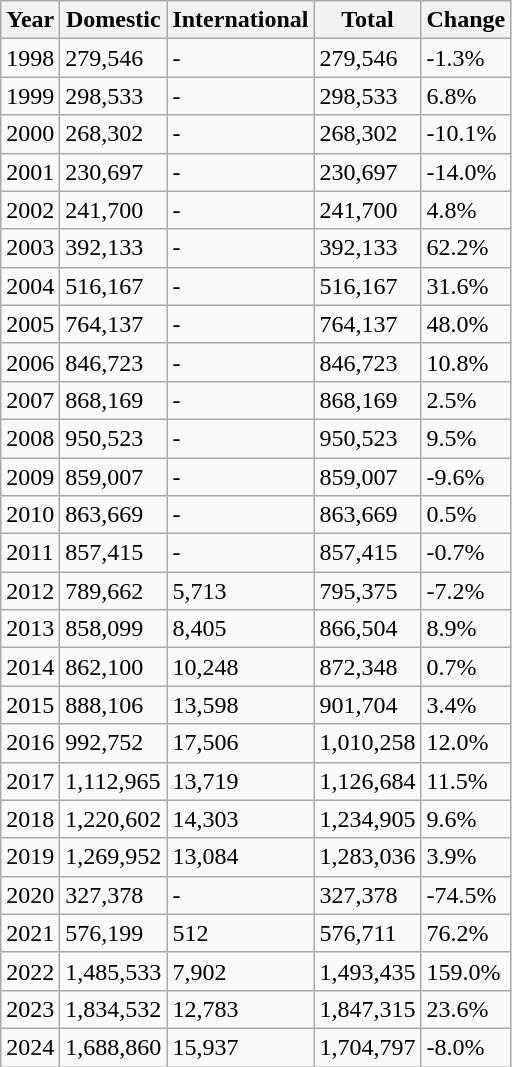<table class="wikitable sortable">
<tr>
<th>Year</th>
<th>Domestic</th>
<th>International</th>
<th>Total</th>
<th>Change</th>
</tr>
<tr>
<td>1998</td>
<td>279,546</td>
<td>-</td>
<td>279,546</td>
<td> -1.3%</td>
</tr>
<tr>
<td>1999</td>
<td>298,533</td>
<td>-</td>
<td>298,533</td>
<td> 6.8%</td>
</tr>
<tr>
<td>2000</td>
<td>268,302</td>
<td>-</td>
<td>268,302</td>
<td> -10.1%</td>
</tr>
<tr>
<td>2001</td>
<td>230,697</td>
<td>-</td>
<td>230,697</td>
<td> -14.0%</td>
</tr>
<tr>
<td>2002</td>
<td>241,700</td>
<td>-</td>
<td>241,700</td>
<td> 4.8%</td>
</tr>
<tr>
<td>2003</td>
<td>392,133</td>
<td>-</td>
<td>392,133</td>
<td> 62.2%</td>
</tr>
<tr>
<td>2004</td>
<td>516,167</td>
<td>-</td>
<td>516,167</td>
<td> 31.6%</td>
</tr>
<tr>
<td>2005</td>
<td>764,137</td>
<td>-</td>
<td>764,137</td>
<td> 48.0%</td>
</tr>
<tr>
<td>2006</td>
<td>846,723</td>
<td>-</td>
<td>846,723</td>
<td> 10.8%</td>
</tr>
<tr>
<td>2007</td>
<td>868,169</td>
<td>-</td>
<td>868,169</td>
<td> 2.5%</td>
</tr>
<tr>
<td>2008</td>
<td>950,523</td>
<td>-</td>
<td>950,523</td>
<td> 9.5%</td>
</tr>
<tr>
<td>2009</td>
<td>859,007</td>
<td>-</td>
<td>859,007</td>
<td> -9.6%</td>
</tr>
<tr>
<td>2010</td>
<td>863,669</td>
<td>-</td>
<td>863,669</td>
<td> 0.5%</td>
</tr>
<tr>
<td>2011</td>
<td>857,415</td>
<td>-</td>
<td>857,415</td>
<td> -0.7%</td>
</tr>
<tr>
<td>2012</td>
<td>789,662</td>
<td>5,713</td>
<td>795,375</td>
<td> -7.2%</td>
</tr>
<tr>
<td>2013</td>
<td>858,099</td>
<td>8,405</td>
<td>866,504</td>
<td> 8.9%</td>
</tr>
<tr>
<td>2014</td>
<td>862,100</td>
<td>10,248</td>
<td>872,348</td>
<td> 0.7%</td>
</tr>
<tr>
<td>2015</td>
<td>888,106</td>
<td>13,598</td>
<td>901,704</td>
<td> 3.4%</td>
</tr>
<tr>
<td>2016</td>
<td>992,752</td>
<td>17,506</td>
<td>1,010,258</td>
<td> 12.0%</td>
</tr>
<tr>
<td>2017</td>
<td>1,112,965</td>
<td>13,719</td>
<td>1,126,684</td>
<td> 11.5%</td>
</tr>
<tr>
<td>2018</td>
<td>1,220,602</td>
<td>14,303</td>
<td>1,234,905</td>
<td> 9.6%</td>
</tr>
<tr>
<td>2019</td>
<td>1,269,952</td>
<td>13,084</td>
<td>1,283,036</td>
<td> 3.9%</td>
</tr>
<tr>
<td>2020</td>
<td>327,378</td>
<td>-</td>
<td>327,378</td>
<td> -74.5%</td>
</tr>
<tr>
<td>2021</td>
<td>576,199</td>
<td>512</td>
<td>576,711</td>
<td> 76.2%</td>
</tr>
<tr>
<td>2022</td>
<td>1,485,533</td>
<td>7,902</td>
<td>1,493,435</td>
<td> 159.0%</td>
</tr>
<tr>
<td>2023</td>
<td>1,834,532</td>
<td>12,783</td>
<td>1,847,315</td>
<td> 23.6%</td>
</tr>
<tr>
<td>2024</td>
<td>1,688,860</td>
<td>15,937</td>
<td>1,704,797</td>
<td> -8.0%</td>
</tr>
</table>
